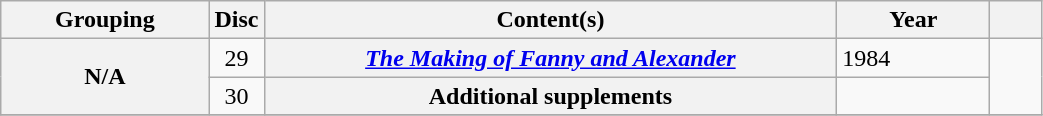<table class="wikitable plainrowheaders sortable" style="margin-right: 0; width:55%;">
<tr>
<th scope="col" class="unsortable" width="20%">Grouping</th>
<th scope="col" width="5%">Disc<br></th>
<th scope="col" width="55%">Content(s)</th>
<th scope="col">Year</th>
<th scope="col" class="unsortable" width="5%"></th>
</tr>
<tr>
<th scope="row" rowspan="2" style="text-align:center;">N/A</th>
<td style="text-align:center;">29</td>
<th scope="row"><em><a href='#'>The Making of Fanny and Alexander</a></em></th>
<td>1984</td>
<td style="text-align:center;" rowspan="2"></td>
</tr>
<tr>
<td style="text-align:center;">30</td>
<th scope="row">Additional supplements</th>
<td></td>
</tr>
<tr>
</tr>
</table>
